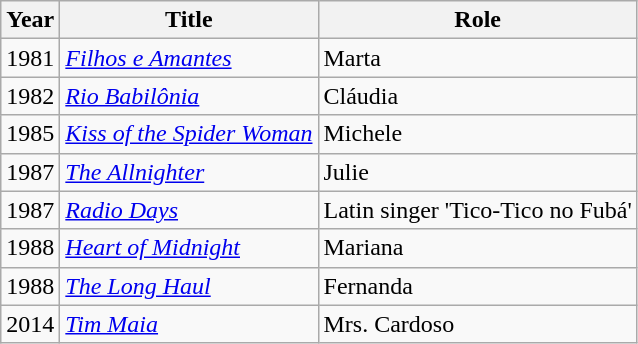<table class="wikitable sortable">
<tr>
<th>Year</th>
<th>Title</th>
<th>Role</th>
</tr>
<tr>
<td>1981</td>
<td><em><a href='#'>Filhos e Amantes</a></em></td>
<td>Marta</td>
</tr>
<tr>
<td>1982</td>
<td><em><a href='#'>Rio Babilônia</a></em></td>
<td>Cláudia</td>
</tr>
<tr>
<td>1985</td>
<td><em><a href='#'>Kiss of the Spider Woman</a></em></td>
<td>Michele</td>
</tr>
<tr>
<td>1987</td>
<td><em><a href='#'>The Allnighter</a></em></td>
<td>Julie</td>
</tr>
<tr>
<td>1987</td>
<td><em><a href='#'>Radio Days</a></em></td>
<td>Latin singer 'Tico-Tico no Fubá'</td>
</tr>
<tr>
<td>1988</td>
<td><em><a href='#'>Heart of Midnight</a></em></td>
<td>Mariana</td>
</tr>
<tr>
<td>1988</td>
<td><em><a href='#'>The Long Haul</a></em></td>
<td>Fernanda</td>
</tr>
<tr>
<td>2014</td>
<td><em><a href='#'>Tim Maia</a></em></td>
<td>Mrs. Cardoso</td>
</tr>
</table>
